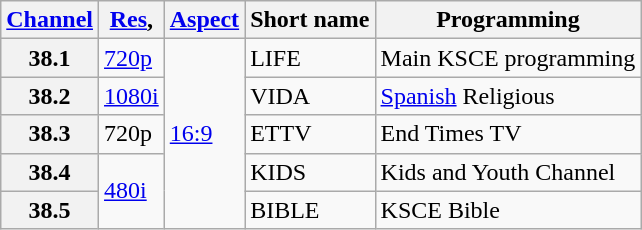<table class="wikitable">
<tr>
<th><a href='#'>Channel</a></th>
<th><a href='#'>Res</a>,</th>
<th><a href='#'>Aspect</a></th>
<th>Short name</th>
<th>Programming</th>
</tr>
<tr>
<th scope = "row">38.1</th>
<td><a href='#'>720p</a></td>
<td rowspan=5><a href='#'>16:9</a></td>
<td>LIFE</td>
<td>Main KSCE programming</td>
</tr>
<tr>
<th scope = "row">38.2</th>
<td><a href='#'>1080i</a></td>
<td>VIDA</td>
<td><a href='#'>Spanish</a> Religious</td>
</tr>
<tr>
<th scope = "row">38.3</th>
<td>720p</td>
<td>ETTV</td>
<td>End Times TV</td>
</tr>
<tr>
<th scope = "row">38.4</th>
<td rowspan=2><a href='#'>480i</a></td>
<td>KIDS</td>
<td>Kids and Youth Channel</td>
</tr>
<tr>
<th scope = "row">38.5</th>
<td>BIBLE</td>
<td>KSCE Bible</td>
</tr>
</table>
